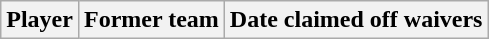<table class="wikitable">
<tr>
<th>Player</th>
<th>Former team</th>
<th>Date claimed off waivers</th>
</tr>
</table>
